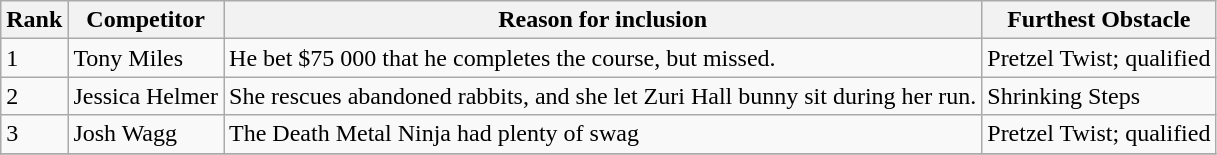<table class="wikitable sortable mw-collapsible">
<tr>
<th>Rank</th>
<th>Competitor</th>
<th>Reason for inclusion</th>
<th>Furthest Obstacle</th>
</tr>
<tr>
<td>1</td>
<td>Tony Miles</td>
<td>He bet $75 000 that he completes the course, but missed.</td>
<td>Pretzel Twist; qualified</td>
</tr>
<tr>
<td>2</td>
<td>Jessica Helmer</td>
<td>She rescues abandoned rabbits, and she let Zuri Hall bunny sit during her run.</td>
<td>Shrinking Steps</td>
</tr>
<tr>
<td>3</td>
<td>Josh Wagg</td>
<td>The Death Metal Ninja had plenty of swag</td>
<td>Pretzel Twist; qualified</td>
</tr>
<tr>
</tr>
</table>
